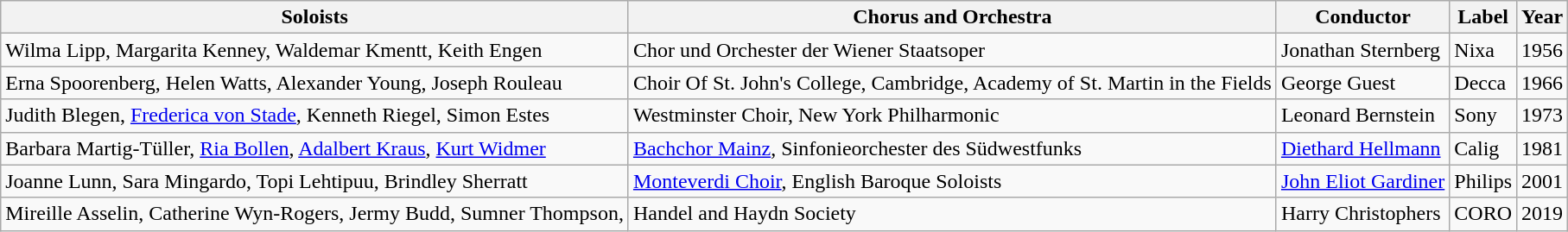<table class="wikitable">
<tr>
<th>Soloists</th>
<th>Chorus and Orchestra</th>
<th>Conductor</th>
<th>Label</th>
<th>Year</th>
</tr>
<tr>
<td>Wilma Lipp, Margarita Kenney, Waldemar Kmentt, Keith Engen</td>
<td>Chor und Orchester der Wiener Staatsoper</td>
<td>Jonathan Sternberg</td>
<td>Nixa</td>
<td>1956</td>
</tr>
<tr>
<td>Erna Spoorenberg, Helen Watts, Alexander Young, Joseph Rouleau</td>
<td>Choir Of St. John's College, Cambridge, Academy of St. Martin in the Fields</td>
<td>George Guest</td>
<td>Decca</td>
<td>1966</td>
</tr>
<tr>
<td>Judith Blegen, <a href='#'>Frederica von Stade</a>, Kenneth Riegel, Simon Estes</td>
<td>Westminster Choir, New York Philharmonic</td>
<td>Leonard Bernstein</td>
<td>Sony</td>
<td>1973</td>
</tr>
<tr>
<td>Barbara Martig-Tüller, <a href='#'>Ria Bollen</a>, <a href='#'>Adalbert Kraus</a>, <a href='#'>Kurt Widmer</a></td>
<td><a href='#'>Bachchor Mainz</a>, Sinfonieorchester des Südwestfunks</td>
<td><a href='#'>Diethard Hellmann</a></td>
<td>Calig</td>
<td>1981</td>
</tr>
<tr>
<td>Joanne Lunn, Sara Mingardo, Topi Lehtipuu, Brindley Sherratt</td>
<td><a href='#'>Monteverdi Choir</a>, English Baroque Soloists</td>
<td><a href='#'>John Eliot Gardiner</a></td>
<td>Philips</td>
<td>2001</td>
</tr>
<tr>
<td>Mireille Asselin, Catherine Wyn-Rogers, Jermy Budd, Sumner Thompson,</td>
<td>Handel and Haydn Society</td>
<td>Harry Christophers</td>
<td>CORO</td>
<td>2019</td>
</tr>
</table>
